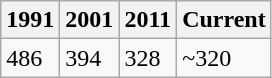<table class="wikitable">
<tr>
<th>1991</th>
<th>2001</th>
<th>2011</th>
<th>Current</th>
</tr>
<tr>
<td>486</td>
<td>394</td>
<td>328</td>
<td>~320</td>
</tr>
</table>
